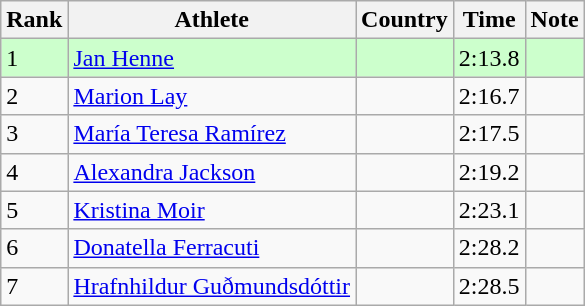<table class="wikitable sortable">
<tr>
<th>Rank</th>
<th>Athlete</th>
<th>Country</th>
<th>Time</th>
<th>Note</th>
</tr>
<tr bgcolor=#CCFFCC>
<td>1</td>
<td><a href='#'>Jan Henne</a></td>
<td></td>
<td>2:13.8</td>
<td></td>
</tr>
<tr>
<td>2</td>
<td><a href='#'>Marion Lay</a></td>
<td></td>
<td>2:16.7</td>
<td></td>
</tr>
<tr>
<td>3</td>
<td><a href='#'>María Teresa Ramírez</a></td>
<td></td>
<td>2:17.5</td>
<td></td>
</tr>
<tr>
<td>4</td>
<td><a href='#'>Alexandra Jackson</a></td>
<td></td>
<td>2:19.2</td>
<td></td>
</tr>
<tr>
<td>5</td>
<td><a href='#'>Kristina Moir</a></td>
<td></td>
<td>2:23.1</td>
<td></td>
</tr>
<tr>
<td>6</td>
<td><a href='#'>Donatella Ferracuti</a></td>
<td></td>
<td>2:28.2</td>
<td></td>
</tr>
<tr>
<td>7</td>
<td><a href='#'>Hrafnhildur Guðmundsdóttir</a></td>
<td></td>
<td>2:28.5</td>
<td></td>
</tr>
</table>
